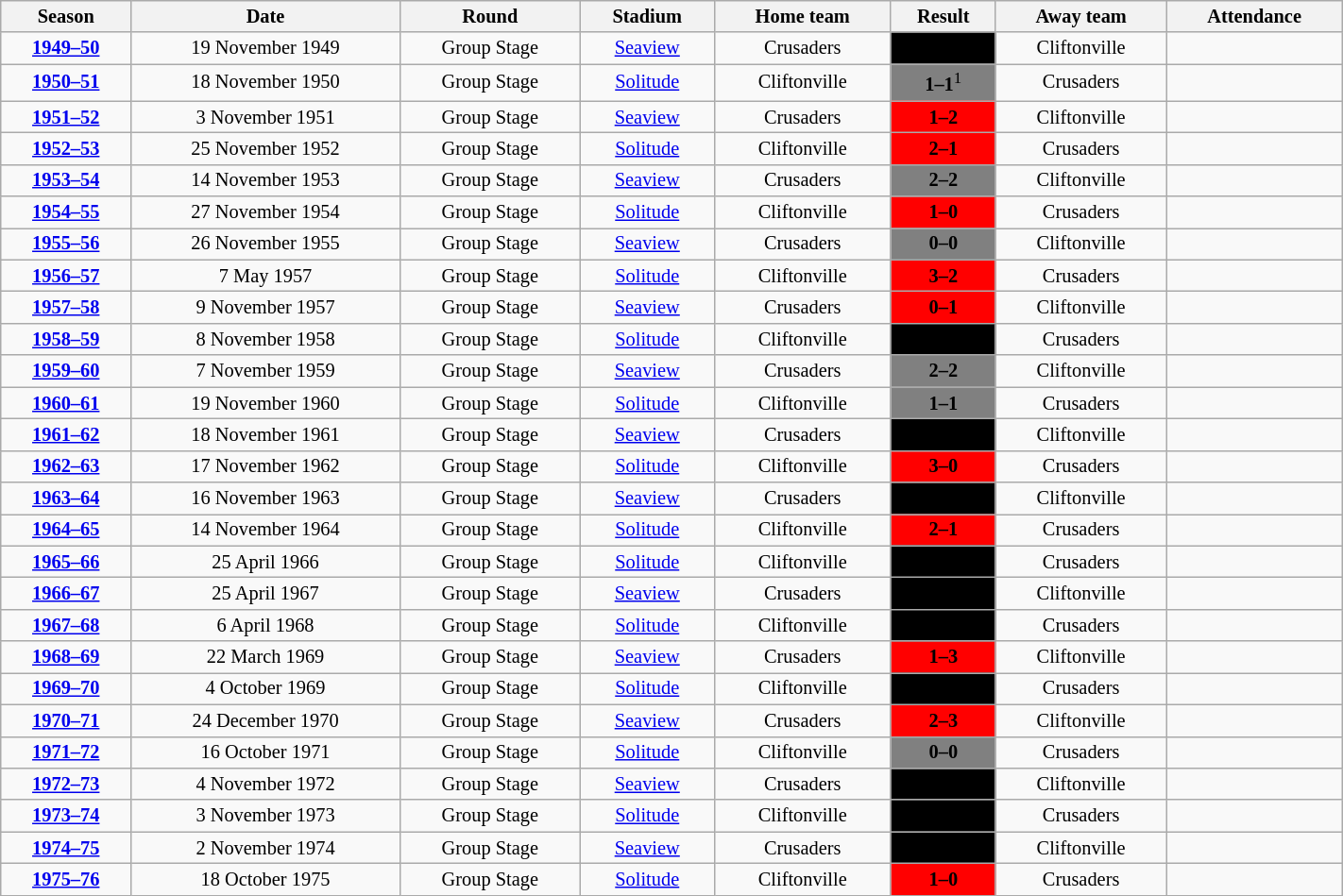<table class="wikitable" style="text-align: center; width: 75%; font-size: 85%">
<tr>
<th>Season</th>
<th>Date</th>
<th>Round</th>
<th>Stadium</th>
<th>Home team</th>
<th>Result</th>
<th>Away team</th>
<th>Attendance</th>
</tr>
<tr>
<td><strong><a href='#'>1949–50</a></strong></td>
<td>19 November 1949</td>
<td>Group Stage</td>
<td><a href='#'>Seaview</a></td>
<td>Crusaders</td>
<td style="text-align: center;" bgcolor=black><span><strong>3–1</strong></span></td>
<td>Cliftonville</td>
<td></td>
</tr>
<tr>
<td><strong><a href='#'>1950–51</a></strong></td>
<td>18 November 1950</td>
<td>Group Stage</td>
<td><a href='#'>Solitude</a></td>
<td>Cliftonville</td>
<td style="text-align: center;" bgcolor=808080><span><strong>1–1</strong><sup>1</sup></span></td>
<td>Crusaders</td>
<td></td>
</tr>
<tr>
<td><strong><a href='#'>1951–52</a></strong></td>
<td>3 November 1951</td>
<td>Group Stage</td>
<td><a href='#'>Seaview</a></td>
<td>Crusaders</td>
<td style="text-align: center;" bgcolor=red><span><strong>1–2</strong></span></td>
<td>Cliftonville</td>
<td></td>
</tr>
<tr>
<td><strong><a href='#'>1952–53</a></strong></td>
<td>25 November 1952</td>
<td>Group Stage</td>
<td><a href='#'>Solitude</a></td>
<td>Cliftonville</td>
<td style="text-align: center;" bgcolor=red><span><strong>2–1</strong></span></td>
<td>Crusaders</td>
<td></td>
</tr>
<tr>
<td><strong><a href='#'>1953–54</a></strong></td>
<td>14 November 1953</td>
<td>Group Stage</td>
<td><a href='#'>Seaview</a></td>
<td>Crusaders</td>
<td style="text-align: center;" bgcolor=808080><span><strong>2–2</strong></span></td>
<td>Cliftonville</td>
<td></td>
</tr>
<tr>
<td><strong><a href='#'>1954–55</a></strong></td>
<td>27 November 1954</td>
<td>Group Stage</td>
<td><a href='#'>Solitude</a></td>
<td>Cliftonville</td>
<td style="text-align: center;" bgcolor=red><span><strong>1–0</strong></span></td>
<td>Crusaders</td>
<td></td>
</tr>
<tr>
<td><strong><a href='#'>1955–56</a></strong></td>
<td>26 November 1955</td>
<td>Group Stage</td>
<td><a href='#'>Seaview</a></td>
<td>Crusaders</td>
<td style="text-align: center;" bgcolor=808080><span><strong>0–0</strong></span></td>
<td>Cliftonville</td>
<td></td>
</tr>
<tr>
<td><strong><a href='#'>1956–57</a></strong></td>
<td>7 May 1957</td>
<td>Group Stage</td>
<td><a href='#'>Solitude</a></td>
<td>Cliftonville</td>
<td style="text-align: center;" bgcolor=red><span><strong>3–2</strong></span></td>
<td>Crusaders</td>
<td></td>
</tr>
<tr>
<td><strong><a href='#'>1957–58</a></strong></td>
<td>9 November 1957</td>
<td>Group Stage</td>
<td><a href='#'>Seaview</a></td>
<td>Crusaders</td>
<td style="text-align: center;" bgcolor=red><span><strong>0–1</strong></span></td>
<td>Cliftonville</td>
<td></td>
</tr>
<tr>
<td><strong><a href='#'>1958–59</a></strong></td>
<td>8 November 1958</td>
<td>Group Stage</td>
<td><a href='#'>Solitude</a></td>
<td>Cliftonville</td>
<td style="text-align: center;" bgcolor=black><span><strong>2–3</strong></span></td>
<td>Crusaders</td>
<td></td>
</tr>
<tr>
<td><strong><a href='#'>1959–60</a></strong></td>
<td>7 November 1959</td>
<td>Group Stage</td>
<td><a href='#'>Seaview</a></td>
<td>Crusaders</td>
<td style="text-align: center;" bgcolor=808080><span><strong>2–2</strong></span></td>
<td>Cliftonville</td>
<td></td>
</tr>
<tr>
<td><strong><a href='#'>1960–61</a></strong></td>
<td>19 November 1960</td>
<td>Group Stage</td>
<td><a href='#'>Solitude</a></td>
<td>Cliftonville</td>
<td style="text-align: center;" bgcolor=808080><span><strong>1–1</strong></span></td>
<td>Crusaders</td>
<td></td>
</tr>
<tr>
<td><strong><a href='#'>1961–62</a></strong></td>
<td>18 November 1961</td>
<td>Group Stage</td>
<td><a href='#'>Seaview</a></td>
<td>Crusaders</td>
<td style="text-align: center;" bgcolor=black><span><strong>3–0</strong></span></td>
<td>Cliftonville</td>
<td></td>
</tr>
<tr>
<td><strong><a href='#'>1962–63</a></strong></td>
<td>17 November 1962</td>
<td>Group Stage</td>
<td><a href='#'>Solitude</a></td>
<td>Cliftonville</td>
<td style="text-align: center;" bgcolor=red><span><strong>3–0</strong></span></td>
<td>Crusaders</td>
<td></td>
</tr>
<tr>
<td><strong><a href='#'>1963–64</a></strong></td>
<td>16 November 1963</td>
<td>Group Stage</td>
<td><a href='#'>Seaview</a></td>
<td>Crusaders</td>
<td style="text-align: center;" bgcolor=black><span><strong>5–0</strong></span></td>
<td>Cliftonville</td>
<td></td>
</tr>
<tr>
<td><strong><a href='#'>1964–65</a></strong></td>
<td>14 November 1964</td>
<td>Group Stage</td>
<td><a href='#'>Solitude</a></td>
<td>Cliftonville</td>
<td style="text-align: center;" bgcolor=red><span><strong>2–1</strong></span></td>
<td>Crusaders</td>
<td></td>
</tr>
<tr>
<td><strong><a href='#'>1965–66</a></strong></td>
<td>25 April 1966</td>
<td>Group Stage</td>
<td><a href='#'>Solitude</a></td>
<td>Cliftonville</td>
<td style="text-align: center;" bgcolor=black><span><strong>1–2</strong></span></td>
<td>Crusaders</td>
<td></td>
</tr>
<tr>
<td><strong><a href='#'>1966–67</a></strong></td>
<td>25 April 1967</td>
<td>Group Stage</td>
<td><a href='#'>Seaview</a></td>
<td>Crusaders</td>
<td style="text-align: center;" bgcolor=black><span><strong>6–1</strong></span></td>
<td>Cliftonville</td>
<td></td>
</tr>
<tr>
<td><strong><a href='#'>1967–68</a></strong></td>
<td>6 April 1968</td>
<td>Group Stage</td>
<td><a href='#'>Solitude</a></td>
<td>Cliftonville</td>
<td style="text-align: center;" bgcolor=black><span><strong>1–3</strong></span></td>
<td>Crusaders</td>
<td></td>
</tr>
<tr>
<td><strong><a href='#'>1968–69</a></strong></td>
<td>22 March 1969</td>
<td>Group Stage</td>
<td><a href='#'>Seaview</a></td>
<td>Crusaders</td>
<td style="text-align: center;" bgcolor=red><span><strong>1–3</strong></span></td>
<td>Cliftonville</td>
<td></td>
</tr>
<tr>
<td><strong><a href='#'>1969–70</a></strong></td>
<td>4 October 1969</td>
<td>Group Stage</td>
<td><a href='#'>Solitude</a></td>
<td>Cliftonville</td>
<td style="text-align: center;" bgcolor=black><span><strong>1–5</strong></span></td>
<td>Crusaders</td>
<td></td>
</tr>
<tr>
<td><strong><a href='#'>1970–71</a></strong></td>
<td>24 December 1970</td>
<td>Group Stage</td>
<td><a href='#'>Seaview</a></td>
<td>Crusaders</td>
<td style="text-align: center;" bgcolor=red><span><strong>2–3</strong></span></td>
<td>Cliftonville</td>
<td></td>
</tr>
<tr>
<td><strong><a href='#'>1971–72</a></strong></td>
<td>16 October 1971</td>
<td>Group Stage</td>
<td><a href='#'>Solitude</a></td>
<td>Cliftonville</td>
<td style="text-align: center;" bgcolor=808080><span><strong>0–0</strong></span></td>
<td>Crusaders</td>
<td></td>
</tr>
<tr>
<td><strong><a href='#'>1972–73</a></strong></td>
<td>4 November 1972</td>
<td>Group Stage</td>
<td><a href='#'>Seaview</a></td>
<td>Crusaders</td>
<td style="text-align: center;" bgcolor=black><span><strong>8–0</strong></span></td>
<td>Cliftonville</td>
<td></td>
</tr>
<tr>
<td><strong><a href='#'>1973–74</a></strong></td>
<td>3 November 1973</td>
<td>Group Stage</td>
<td><a href='#'>Solitude</a></td>
<td>Cliftonville</td>
<td style="text-align: center;" bgcolor=black><span><strong>1–4</strong></span></td>
<td>Crusaders</td>
<td></td>
</tr>
<tr>
<td><strong><a href='#'>1974–75</a></strong></td>
<td>2 November 1974</td>
<td>Group Stage</td>
<td><a href='#'>Seaview</a></td>
<td>Crusaders</td>
<td style="text-align: center;" bgcolor=black><span><strong>2–0</strong></span></td>
<td>Cliftonville</td>
<td></td>
</tr>
<tr>
<td><strong><a href='#'>1975–76</a></strong></td>
<td>18 October 1975</td>
<td>Group Stage</td>
<td><a href='#'>Solitude</a></td>
<td>Cliftonville</td>
<td style="text-align: center;" bgcolor=red><span><strong>1–0</strong></span></td>
<td>Crusaders</td>
<td></td>
</tr>
</table>
